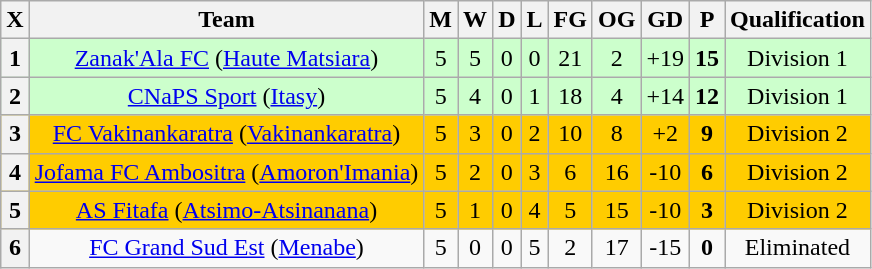<table class="wikitable sortable">
<tr>
<th>X</th>
<th>Team</th>
<th>M</th>
<th>W</th>
<th>D</th>
<th>L</th>
<th>FG</th>
<th>OG</th>
<th>GD</th>
<th>P</th>
<th>Qualification</th>
</tr>
<tr style="text-align: center;" bgcolor="#ccffcc">
<th>1</th>
<td><a href='#'>Zanak'Ala FC</a> (<a href='#'>Haute Matsiara</a>)</td>
<td>5</td>
<td>5</td>
<td>0</td>
<td>0</td>
<td>21</td>
<td>2</td>
<td>+19</td>
<td><strong>15</strong></td>
<td>Division 1</td>
</tr>
<tr style="text-align: center;" bgcolor="#ccffcc">
<th>2</th>
<td><a href='#'>CNaPS Sport</a> (<a href='#'>Itasy</a>)</td>
<td>5</td>
<td>4</td>
<td>0</td>
<td>1</td>
<td>18</td>
<td>4</td>
<td>+14</td>
<td><strong>12</strong></td>
<td>Division 1</td>
</tr>
<tr style="text-align: center;" bgcolor="#ffcc00">
<th>3</th>
<td><a href='#'>FC Vakinankaratra</a> (<a href='#'>Vakinankaratra</a>)</td>
<td>5</td>
<td>3</td>
<td>0</td>
<td>2</td>
<td>10</td>
<td>8</td>
<td>+2</td>
<td><strong>9</strong></td>
<td>Division 2</td>
</tr>
<tr style="text-align: center;" bgcolor="#ffcc00">
<th>4</th>
<td><a href='#'>Jofama FC Ambositra</a> (<a href='#'>Amoron'Imania</a>)</td>
<td>5</td>
<td>2</td>
<td>0</td>
<td>3</td>
<td>6</td>
<td>16</td>
<td>-10</td>
<td><strong>6</strong></td>
<td>Division 2</td>
</tr>
<tr style="text-align: center;" bgcolor="#ffcc00">
<th>5</th>
<td><a href='#'>AS Fitafa</a> (<a href='#'>Atsimo-Atsinanana</a>)</td>
<td>5</td>
<td>1</td>
<td>0</td>
<td>4</td>
<td>5</td>
<td>15</td>
<td>-10</td>
<td><strong>3</strong></td>
<td>Division 2</td>
</tr>
<tr style="text-align: center;">
<th>6</th>
<td><a href='#'>FC Grand Sud Est</a> (<a href='#'>Menabe</a>)</td>
<td>5</td>
<td>0</td>
<td>0</td>
<td>5</td>
<td>2</td>
<td>17</td>
<td>-15</td>
<td><strong>0</strong></td>
<td>Eliminated</td>
</tr>
</table>
